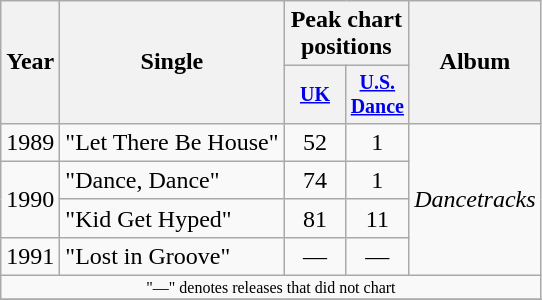<table class="wikitable" style="text-align:center;">
<tr>
<th rowspan="2">Year</th>
<th rowspan="2">Single</th>
<th colspan="2">Peak chart positions</th>
<th rowspan="2">Album</th>
</tr>
<tr style="font-size:smaller;">
<th width="35"><a href='#'>UK</a><br></th>
<th width="35"><a href='#'>U.S.<br>Dance</a><br></th>
</tr>
<tr>
<td>1989</td>
<td align="left">"Let There Be House"</td>
<td>52</td>
<td>1</td>
<td align="left" rowspan="4"><em>Dancetracks</em></td>
</tr>
<tr>
<td rowspan="2">1990</td>
<td align="left">"Dance, Dance"</td>
<td>74</td>
<td>1</td>
</tr>
<tr>
<td align="left">"Kid Get Hyped"</td>
<td>81</td>
<td>11</td>
</tr>
<tr>
<td>1991</td>
<td align="left">"Lost in Groove"</td>
<td>—</td>
<td>—</td>
</tr>
<tr>
<td colspan="15" style="font-size:8pt">"—" denotes releases that did not chart</td>
</tr>
<tr>
</tr>
</table>
